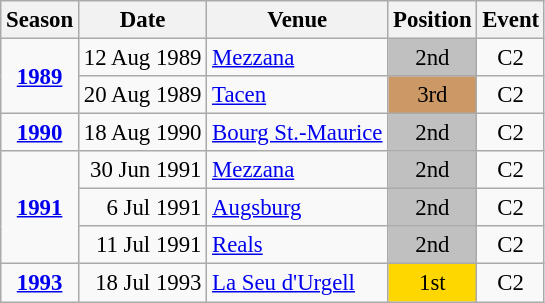<table class="wikitable" style="text-align:center; font-size:95%;">
<tr>
<th>Season</th>
<th>Date</th>
<th>Venue</th>
<th>Position</th>
<th>Event</th>
</tr>
<tr>
<td rowspan=2><strong><a href='#'>1989</a></strong></td>
<td align=right>12 Aug 1989</td>
<td align=left><a href='#'>Mezzana</a></td>
<td bgcolor=silver>2nd</td>
<td>C2</td>
</tr>
<tr>
<td align=right>20 Aug 1989</td>
<td align=left><a href='#'>Tacen</a></td>
<td bgcolor=cc9966>3rd</td>
<td>C2</td>
</tr>
<tr>
<td><strong><a href='#'>1990</a></strong></td>
<td align=right>18 Aug 1990</td>
<td align=left><a href='#'>Bourg St.-Maurice</a></td>
<td bgcolor=silver>2nd</td>
<td>C2</td>
</tr>
<tr>
<td rowspan=3><strong><a href='#'>1991</a></strong></td>
<td align=right>30 Jun 1991</td>
<td align=left><a href='#'>Mezzana</a></td>
<td bgcolor=silver>2nd</td>
<td>C2</td>
</tr>
<tr>
<td align=right>6 Jul 1991</td>
<td align=left><a href='#'>Augsburg</a></td>
<td bgcolor=silver>2nd</td>
<td>C2</td>
</tr>
<tr>
<td align=right>11 Jul 1991</td>
<td align=left><a href='#'>Reals</a></td>
<td bgcolor=silver>2nd</td>
<td>C2</td>
</tr>
<tr>
<td><strong><a href='#'>1993</a></strong></td>
<td align=right>18 Jul 1993</td>
<td align=left><a href='#'>La Seu d'Urgell</a></td>
<td bgcolor=gold>1st</td>
<td>C2</td>
</tr>
</table>
